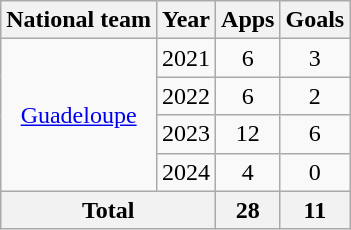<table class=wikitable style=text-align:center>
<tr>
<th>National team</th>
<th>Year</th>
<th>Apps</th>
<th>Goals</th>
</tr>
<tr>
<td rowspan="4"><a href='#'>Guadeloupe</a></td>
<td>2021</td>
<td>6</td>
<td>3</td>
</tr>
<tr>
<td>2022</td>
<td>6</td>
<td>2</td>
</tr>
<tr>
<td>2023</td>
<td>12</td>
<td>6</td>
</tr>
<tr>
<td>2024</td>
<td>4</td>
<td>0</td>
</tr>
<tr>
<th colspan=2>Total</th>
<th>28</th>
<th>11</th>
</tr>
</table>
